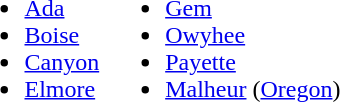<table>
<tr>
<td><br><ul><li><a href='#'>Ada</a></li><li><a href='#'>Boise</a></li><li><a href='#'>Canyon</a></li><li><a href='#'>Elmore</a></li></ul></td>
<td><br><ul><li><a href='#'>Gem</a></li><li><a href='#'>Owyhee</a></li><li><a href='#'>Payette</a></li><li><a href='#'>Malheur</a> (<a href='#'>Oregon</a>)</li></ul></td>
</tr>
</table>
